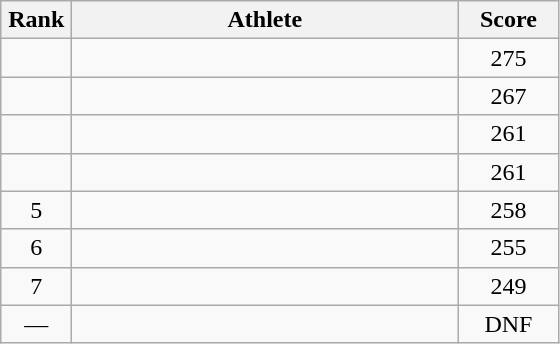<table class=wikitable style="text-align:center">
<tr>
<th width=40>Rank</th>
<th width=250>Athlete</th>
<th width=60>Score</th>
</tr>
<tr>
<td></td>
<td align=left></td>
<td>275</td>
</tr>
<tr>
<td></td>
<td align=left></td>
<td>267</td>
</tr>
<tr>
<td></td>
<td align=left></td>
<td>261</td>
</tr>
<tr>
<td></td>
<td align=left></td>
<td>261</td>
</tr>
<tr>
<td>5</td>
<td align=left></td>
<td>258</td>
</tr>
<tr>
<td>6</td>
<td align=left></td>
<td>255</td>
</tr>
<tr>
<td>7</td>
<td align=left></td>
<td>249</td>
</tr>
<tr>
<td>—</td>
<td align=left></td>
<td>DNF</td>
</tr>
</table>
